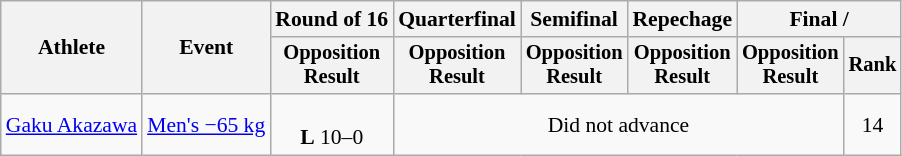<table class="wikitable" style="font-size:90%">
<tr>
<th rowspan=2>Athlete</th>
<th rowspan=2>Event</th>
<th>Round of 16</th>
<th>Quarterfinal</th>
<th>Semifinal</th>
<th>Repechage</th>
<th colspan=2>Final / </th>
</tr>
<tr style="font-size: 95%">
<th>Opposition<br>Result</th>
<th>Opposition<br>Result</th>
<th>Opposition<br>Result</th>
<th>Opposition<br>Result</th>
<th>Opposition<br>Result</th>
<th>Rank</th>
</tr>
<tr align=center>
<td align=left><a href='#'>Gaku Akazawa</a></td>
<td align=left><a href='#'>Men's −65 kg</a></td>
<td><br><strong>L</strong> 10–0</td>
<td colspan="4">Did not advance</td>
<td>14</td>
</tr>
</table>
